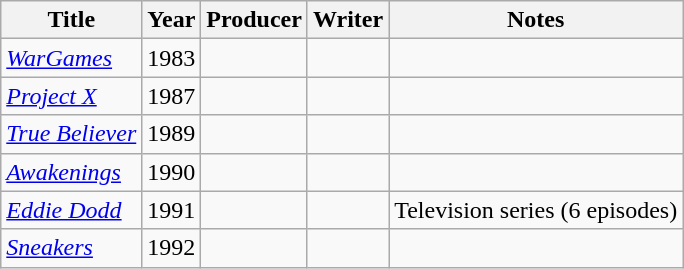<table class="wikitable sortable">
<tr>
<th>Title</th>
<th>Year</th>
<th>Producer</th>
<th>Writer</th>
<th>Notes</th>
</tr>
<tr>
<td><em><a href='#'>WarGames</a></em></td>
<td>1983</td>
<td></td>
<td></td>
<td></td>
</tr>
<tr>
<td><em><a href='#'>Project X</a></em></td>
<td>1987</td>
<td></td>
<td></td>
<td></td>
</tr>
<tr>
<td><em><a href='#'>True Believer</a></em></td>
<td>1989</td>
<td></td>
<td></td>
<td></td>
</tr>
<tr>
<td><em><a href='#'>Awakenings</a></em></td>
<td>1990</td>
<td></td>
<td></td>
<td></td>
</tr>
<tr>
<td><em><a href='#'>Eddie Dodd</a></em></td>
<td>1991</td>
<td></td>
<td></td>
<td>Television series (6 episodes)</td>
</tr>
<tr>
<td><em><a href='#'>Sneakers</a></em></td>
<td>1992</td>
<td></td>
<td></td>
<td></td>
</tr>
</table>
